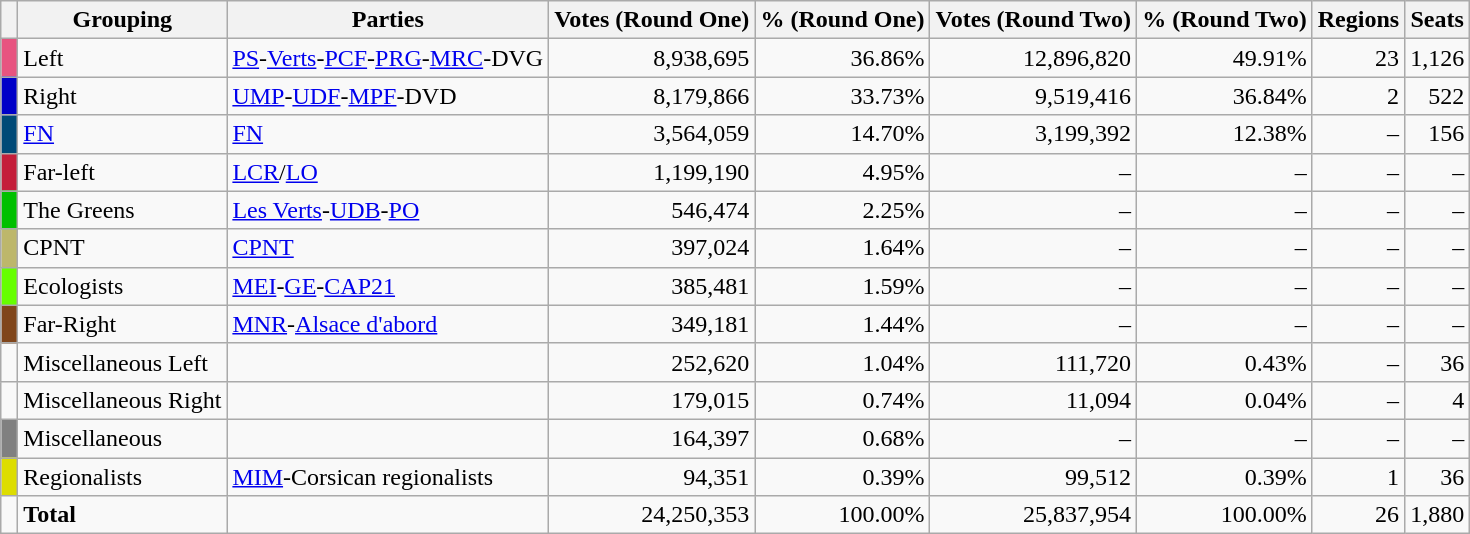<table class="wikitable" style="text-align:right">
<tr>
<th></th>
<th>Grouping</th>
<th>Parties</th>
<th>Votes (Round One)</th>
<th>% (Round One)</th>
<th>Votes (Round Two)</th>
<th>% (Round Two)</th>
<th>Regions</th>
<th>Seats</th>
</tr>
<tr>
<td bgcolor="#E75480"> </td>
<td align=left>Left</td>
<td align=left><a href='#'>PS</a>-<a href='#'>Verts</a>-<a href='#'>PCF</a>-<a href='#'>PRG</a>-<a href='#'>MRC</a>-DVG</td>
<td>8,938,695</td>
<td>36.86%</td>
<td>12,896,820</td>
<td>49.91%</td>
<td>23</td>
<td>1,126</td>
</tr>
<tr>
<td bgcolor="#0000C8"> </td>
<td align=left>Right</td>
<td align=left><a href='#'>UMP</a>-<a href='#'>UDF</a>-<a href='#'>MPF</a>-DVD</td>
<td>8,179,866</td>
<td>33.73%</td>
<td>9,519,416</td>
<td>36.84%</td>
<td>2</td>
<td>522</td>
</tr>
<tr>
<td bgcolor="#004A77"> </td>
<td align=left><a href='#'>FN</a></td>
<td align=left><a href='#'>FN</a></td>
<td>3,564,059</td>
<td>14.70%</td>
<td>3,199,392</td>
<td>12.38%</td>
<td>–</td>
<td>156</td>
</tr>
<tr>
<td bgcolor="#C41E3A"> </td>
<td align=left>Far-left</td>
<td align=left><a href='#'>LCR</a>/<a href='#'>LO</a></td>
<td>1,199,190</td>
<td>4.95%</td>
<td>–</td>
<td>–</td>
<td>–</td>
<td>–</td>
</tr>
<tr>
<td bgcolor="#00c000"> </td>
<td align=left>The Greens</td>
<td align=left><a href='#'>Les Verts</a>-<a href='#'>UDB</a>-<a href='#'>PO</a></td>
<td>546,474</td>
<td>2.25%</td>
<td>–</td>
<td>–</td>
<td>–</td>
<td>–</td>
</tr>
<tr>
<td bgcolor="#BDB76B"> </td>
<td align=left>CPNT</td>
<td align=left><a href='#'>CPNT</a></td>
<td>397,024</td>
<td>1.64%</td>
<td>–</td>
<td>–</td>
<td>–</td>
<td>–</td>
</tr>
<tr>
<td bgcolor="#66FF00"> </td>
<td align=left>Ecologists</td>
<td align=left><a href='#'>MEI</a>-<a href='#'>GE</a>-<a href='#'>CAP21</a></td>
<td>385,481</td>
<td>1.59%</td>
<td>–</td>
<td>–</td>
<td>–</td>
<td>–</td>
</tr>
<tr>
<td bgcolor="#80461B"> </td>
<td align=left>Far-Right</td>
<td align=left><a href='#'>MNR</a>-<a href='#'>Alsace d'abord</a></td>
<td>349,181</td>
<td>1.44%</td>
<td>–</td>
<td>–</td>
<td>–</td>
<td>–</td>
</tr>
<tr>
<td></td>
<td align=left>Miscellaneous Left</td>
<td align=left></td>
<td>252,620</td>
<td>1.04%</td>
<td>111,720</td>
<td>0.43%</td>
<td>–</td>
<td>36</td>
</tr>
<tr>
<td></td>
<td align=left>Miscellaneous Right</td>
<td align=left></td>
<td>179,015</td>
<td>0.74%</td>
<td>11,094</td>
<td>0.04%</td>
<td>–</td>
<td>4</td>
</tr>
<tr>
<td bgcolor="gray"> </td>
<td align=left>Miscellaneous</td>
<td align=left></td>
<td>164,397</td>
<td>0.68%</td>
<td>–</td>
<td>–</td>
<td>–</td>
<td>–</td>
</tr>
<tr>
<td bgcolor="dddd00"> </td>
<td align=left>Regionalists</td>
<td align=left><a href='#'>MIM</a>-Corsican regionalists</td>
<td>94,351</td>
<td>0.39%</td>
<td>99,512</td>
<td>0.39%</td>
<td>1</td>
<td>36</td>
</tr>
<tr>
<td></td>
<td align=left><strong>Total</strong></td>
<td align=left></td>
<td>24,250,353</td>
<td>100.00%</td>
<td>25,837,954</td>
<td>100.00%</td>
<td>26</td>
<td>1,880</td>
</tr>
</table>
